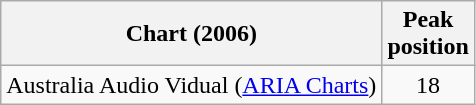<table class="wikitable">
<tr>
<th>Chart (2006)</th>
<th>Peak<br>position</th>
</tr>
<tr>
<td>Australia Audio Vidual (<a href='#'>ARIA Charts</a>)</td>
<td align="center">18</td>
</tr>
</table>
